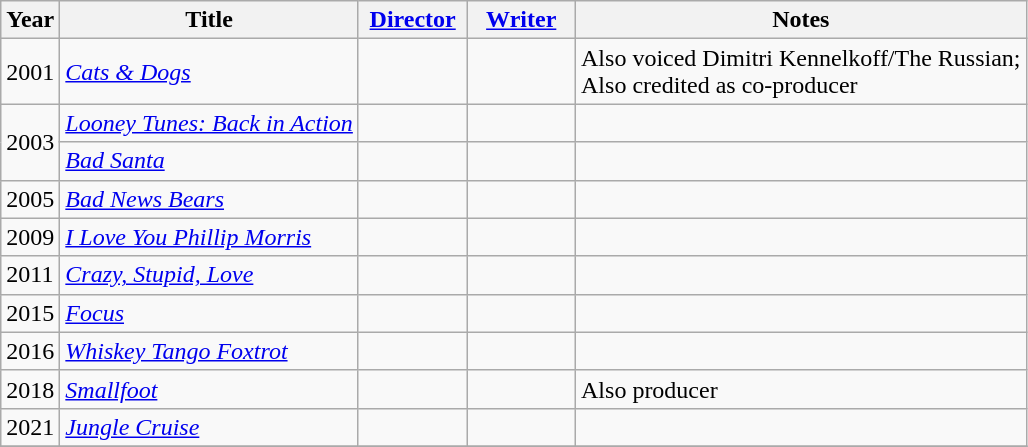<table class="wikitable plainrowheaders">
<tr>
<th>Year</th>
<th>Title</th>
<th width=65><a href='#'>Director</a></th>
<th width=65><a href='#'>Writer</a></th>
<th>Notes</th>
</tr>
<tr>
<td>2001</td>
<td><em><a href='#'>Cats & Dogs</a></em></td>
<td></td>
<td></td>
<td>Also voiced Dimitri Kennelkoff/The Russian;<br>Also credited as co-producer</td>
</tr>
<tr>
<td rowspan=2>2003</td>
<td><em><a href='#'>Looney Tunes: Back in Action</a></em></td>
<td></td>
<td></td>
<td></td>
</tr>
<tr>
<td><em><a href='#'>Bad Santa</a></em></td>
<td></td>
<td></td>
<td></td>
</tr>
<tr>
<td>2005</td>
<td><em><a href='#'>Bad News Bears</a></em></td>
<td></td>
<td></td>
<td></td>
</tr>
<tr>
<td>2009</td>
<td><em><a href='#'>I Love You Phillip Morris</a></em></td>
<td></td>
<td></td>
<td></td>
</tr>
<tr>
<td>2011</td>
<td><em><a href='#'>Crazy, Stupid, Love</a></em></td>
<td></td>
<td></td>
<td></td>
</tr>
<tr>
<td>2015</td>
<td><em><a href='#'>Focus</a></em></td>
<td></td>
<td></td>
<td></td>
</tr>
<tr>
<td>2016</td>
<td><em><a href='#'>Whiskey Tango Foxtrot</a></em></td>
<td></td>
<td></td>
<td></td>
</tr>
<tr>
<td>2018</td>
<td><em><a href='#'>Smallfoot</a></em></td>
<td></td>
<td></td>
<td>Also producer</td>
</tr>
<tr>
<td>2021</td>
<td><em><a href='#'>Jungle Cruise</a></em></td>
<td></td>
<td></td>
<td></td>
</tr>
<tr>
</tr>
</table>
